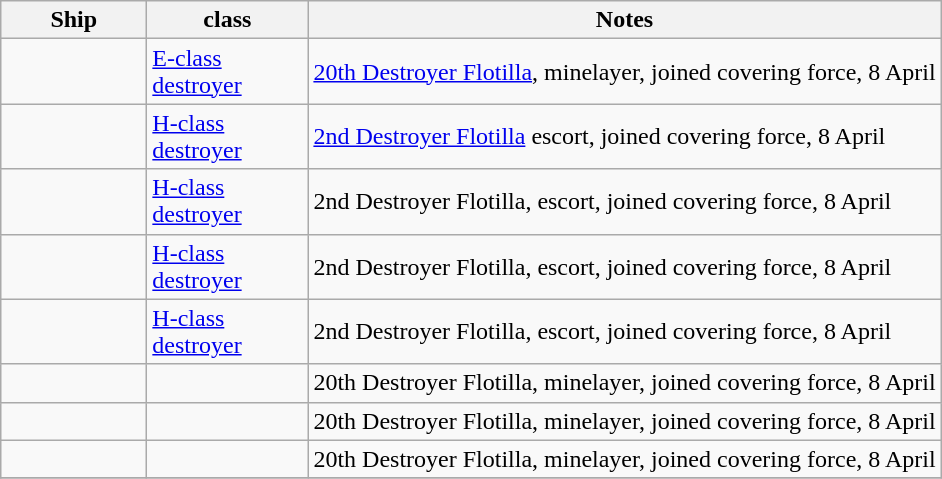<table class="wikitable" align=left>
<tr>
<th scope="col" width="90px">Ship</th>
<th scope="col" width="100px">class</th>
<th>Notes</th>
</tr>
<tr>
<td></td>
<td><a href='#'>E-class destroyer</a></td>
<td><a href='#'>20th Destroyer Flotilla</a>, minelayer, joined covering force, 8 April</td>
</tr>
<tr>
<td></td>
<td><a href='#'>H-class destroyer</a></td>
<td><a href='#'>2nd Destroyer Flotilla</a> escort, joined covering force, 8 April</td>
</tr>
<tr>
<td></td>
<td><a href='#'>H-class destroyer</a></td>
<td>2nd Destroyer Flotilla, escort, joined covering force, 8 April</td>
</tr>
<tr>
<td></td>
<td><a href='#'>H-class destroyer</a></td>
<td>2nd Destroyer Flotilla, escort, joined covering force, 8 April</td>
</tr>
<tr>
<td></td>
<td><a href='#'>H-class destroyer</a></td>
<td>2nd Destroyer Flotilla, escort, joined covering force, 8 April</td>
</tr>
<tr>
<td></td>
<td></td>
<td>20th Destroyer Flotilla, minelayer, joined covering force, 8 April</td>
</tr>
<tr>
<td></td>
<td></td>
<td>20th Destroyer Flotilla, minelayer, joined covering force, 8 April</td>
</tr>
<tr>
<td></td>
<td></td>
<td>20th Destroyer Flotilla, minelayer, joined covering force, 8 April</td>
</tr>
<tr>
</tr>
</table>
